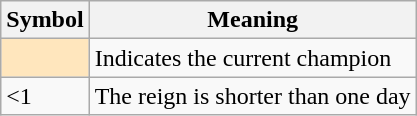<table class="wikitable">
<tr>
<th>Symbol</th>
<th>Meaning</th>
</tr>
<tr>
<td style="background-color: #ffe6bd"></td>
<td>Indicates the current champion</td>
</tr>
<tr>
<td><1</td>
<td>The reign is shorter than one day</td>
</tr>
</table>
